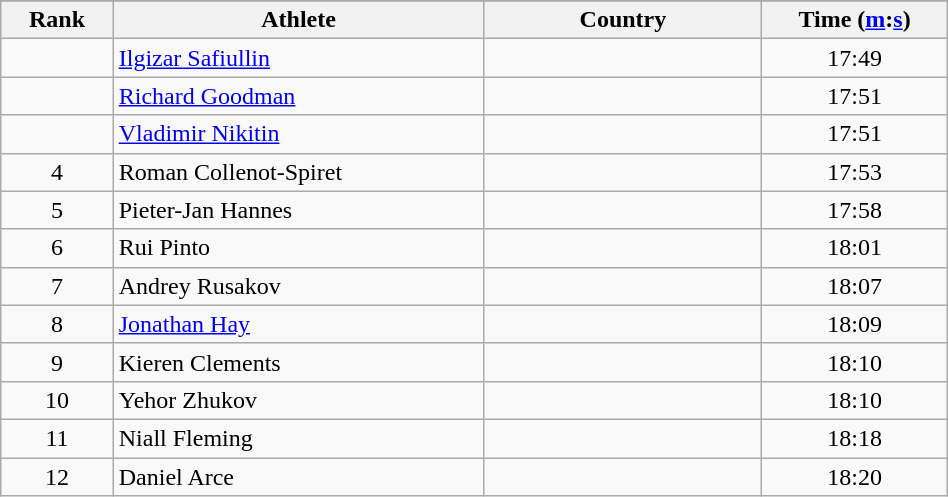<table class="wikitable" width=50%>
<tr>
</tr>
<tr>
<th width=5%>Rank</th>
<th width=20%>Athlete</th>
<th width=15%>Country</th>
<th width=10%>Time (<a href='#'>m</a>:<a href='#'>s</a>)</th>
</tr>
<tr align="center">
<td></td>
<td align="left"><a href='#'>Ilgizar Safiullin</a></td>
<td align="left"></td>
<td>17:49</td>
</tr>
<tr align="center">
<td></td>
<td align="left"><a href='#'>Richard Goodman</a></td>
<td align="left"></td>
<td>17:51</td>
</tr>
<tr align="center">
<td></td>
<td align="left"><a href='#'>Vladimir Nikitin</a></td>
<td align="left"></td>
<td>17:51</td>
</tr>
<tr align="center">
<td>4</td>
<td align="left">Roman Collenot-Spiret</td>
<td align="left"></td>
<td>17:53</td>
</tr>
<tr align="center">
<td>5</td>
<td align="left">Pieter-Jan Hannes</td>
<td align="left"></td>
<td>17:58</td>
</tr>
<tr align="center">
<td>6</td>
<td align="left">Rui Pinto</td>
<td align="left"></td>
<td>18:01</td>
</tr>
<tr align="center">
<td>7</td>
<td align="left">Andrey Rusakov</td>
<td align="left"></td>
<td>18:07</td>
</tr>
<tr align="center">
<td>8</td>
<td align="left"><a href='#'>Jonathan Hay</a></td>
<td align="left"></td>
<td>18:09</td>
</tr>
<tr align="center">
<td>9</td>
<td align="left">Kieren Clements</td>
<td align="left"></td>
<td>18:10</td>
</tr>
<tr align="center">
<td>10</td>
<td align="left">Yehor Zhukov</td>
<td align="left"></td>
<td>18:10</td>
</tr>
<tr align="center">
<td>11</td>
<td align="left">Niall Fleming</td>
<td align="left"></td>
<td>18:18</td>
</tr>
<tr align="center">
<td>12</td>
<td align="left">Daniel Arce</td>
<td align="left"></td>
<td>18:20</td>
</tr>
</table>
